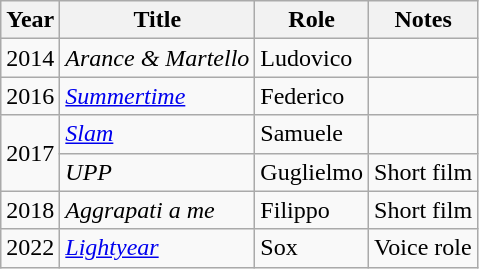<table class="wikitable">
<tr>
<th>Year</th>
<th>Title</th>
<th>Role</th>
<th>Notes</th>
</tr>
<tr>
<td>2014</td>
<td><em>Arance & Martello</em></td>
<td>Ludovico</td>
<td></td>
</tr>
<tr>
<td>2016</td>
<td><em><a href='#'>Summertime</a></em></td>
<td>Federico</td>
<td></td>
</tr>
<tr>
<td rowspan="2">2017</td>
<td><em><a href='#'>Slam</a></em></td>
<td>Samuele</td>
<td></td>
</tr>
<tr>
<td><em>UPP</em></td>
<td>Guglielmo</td>
<td>Short film</td>
</tr>
<tr>
<td>2018</td>
<td><em>Aggrapati a me</em></td>
<td>Filippo</td>
<td>Short film</td>
</tr>
<tr>
<td>2022</td>
<td><em><a href='#'>Lightyear</a></em></td>
<td>Sox</td>
<td>Voice role</td>
</tr>
</table>
